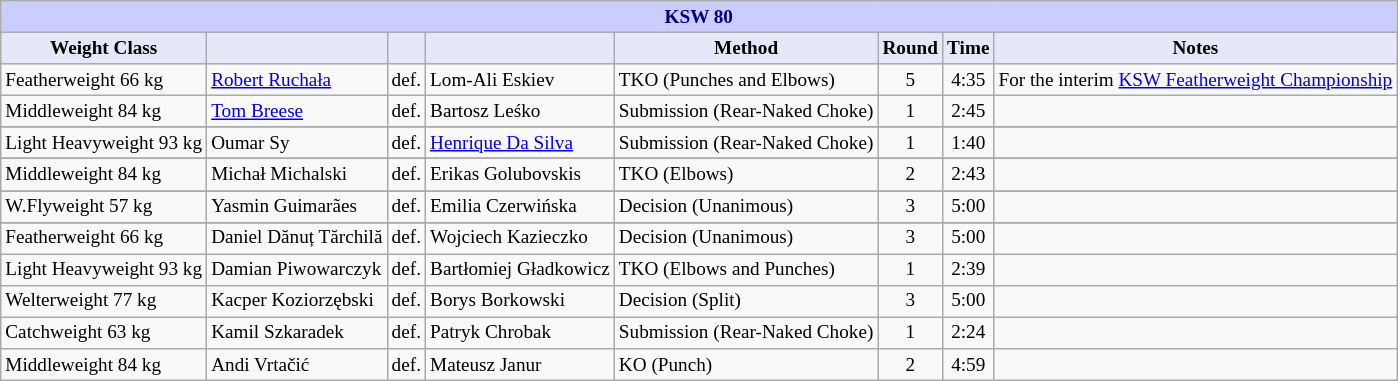<table class="wikitable" style="font-size: 80%;">
<tr>
<th colspan="8" style="background-color: #ccf; color: #000080; text-align: center;"><strong>KSW 80</strong></th>
</tr>
<tr>
<th colspan="1" style="background-color: #E6E8FA; color: #000000; text-align: center;">Weight Class</th>
<th colspan="1" style="background-color: #E6E8FA; color: #000000; text-align: center;"></th>
<th colspan="1" style="background-color: #E6E8FA; color: #000000; text-align: center;"></th>
<th colspan="1" style="background-color: #E6E8FA; color: #000000; text-align: center;"></th>
<th colspan="1" style="background-color: #E6E8FA; color: #000000; text-align: center;">Method</th>
<th colspan="1" style="background-color: #E6E8FA; color: #000000; text-align: center;">Round</th>
<th colspan="1" style="background-color: #E6E8FA; color: #000000; text-align: center;">Time</th>
<th colspan="1" style="background-color: #E6E8FA; color: #000000; text-align: center;">Notes</th>
</tr>
<tr>
<td>Featherweight 66 kg</td>
<td> <a href='#'>Robert Ruchała</a></td>
<td align=center>def.</td>
<td> Lom-Ali Eskiev</td>
<td>TKO (Punches and Elbows)</td>
<td align=center>5</td>
<td align=center>4:35</td>
<td>For the interim <a href='#'>KSW Featherweight Championship</a></td>
</tr>
<tr>
<td>Middleweight 84 kg</td>
<td> <a href='#'>Tom Breese</a></td>
<td align=center>def.</td>
<td> Bartosz Leśko</td>
<td>Submission (Rear-Naked Choke)</td>
<td align=center>1</td>
<td align=center>2:45</td>
<td></td>
</tr>
<tr>
</tr>
<tr>
<td>Light Heavyweight 93 kg</td>
<td> Oumar Sy</td>
<td align=center>def.</td>
<td> <a href='#'>Henrique Da Silva</a></td>
<td>Submission (Rear-Naked Choke)</td>
<td align=center>1</td>
<td align=center>1:40</td>
<td></td>
</tr>
<tr>
</tr>
<tr>
<td>Middleweight 84 kg</td>
<td> Michał Michalski</td>
<td align=center>def.</td>
<td> Erikas Golubovskis</td>
<td>TKO (Elbows)</td>
<td align=center>2</td>
<td align=center>2:43</td>
<td></td>
</tr>
<tr>
</tr>
<tr>
<td>W.Flyweight 57 kg</td>
<td> Yasmin Guimarães</td>
<td align=center>def.</td>
<td> Emilia Czerwińska</td>
<td>Decision (Unanimous)</td>
<td align=center>3</td>
<td align=center>5:00</td>
<td></td>
</tr>
<tr>
</tr>
<tr>
<td>Featherweight 66 kg</td>
<td> Daniel Dănuț Tărchilă</td>
<td align=center>def.</td>
<td> Wojciech Kazieczko</td>
<td>Decision (Unanimous)</td>
<td align=center>3</td>
<td align=center>5:00</td>
<td></td>
</tr>
<tr>
<td>Light Heavyweight 93 kg</td>
<td> Damian Piwowarczyk</td>
<td align=center>def.</td>
<td> Bartłomiej Gładkowicz</td>
<td>TKO (Elbows and Punches)</td>
<td align=center>1</td>
<td align=center>2:39</td>
<td></td>
</tr>
<tr>
<td>Welterweight 77 kg</td>
<td> Kacper Koziorzębski</td>
<td align=center>def.</td>
<td> Borys Borkowski</td>
<td>Decision (Split)</td>
<td align=center>3</td>
<td align=center>5:00</td>
<td></td>
</tr>
<tr>
<td>Catchweight 63 kg</td>
<td> Kamil Szkaradek</td>
<td align=center>def.</td>
<td> Patryk Chrobak</td>
<td>Submission (Rear-Naked Choke)</td>
<td align=center>1</td>
<td align=center>2:24</td>
<td></td>
</tr>
<tr>
<td>Middleweight 84 kg</td>
<td> Andi Vrtačić</td>
<td align=center>def.</td>
<td> Mateusz Janur</td>
<td>KO (Punch)</td>
<td align=center>2</td>
<td align=center>4:59</td>
<td></td>
</tr>
</table>
